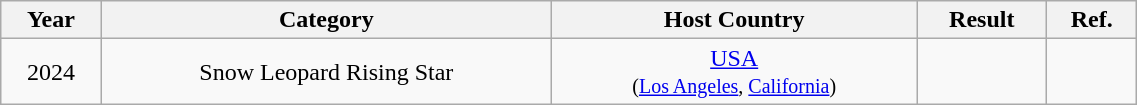<table class="wikitable sortable" style="text-align:center; width:60%;">
<tr>
<th>Year</th>
<th>Category</th>
<th>Host Country</th>
<th>Result</th>
<th>Ref.</th>
</tr>
<tr>
<td>2024</td>
<td>Snow Leopard Rising Star</td>
<td><a href='#'>USA</a><br><small>(<a href='#'>Los Angeles</a>, <a href='#'>California</a>)</small></td>
<td></td>
<td align="center"></td>
</tr>
</table>
